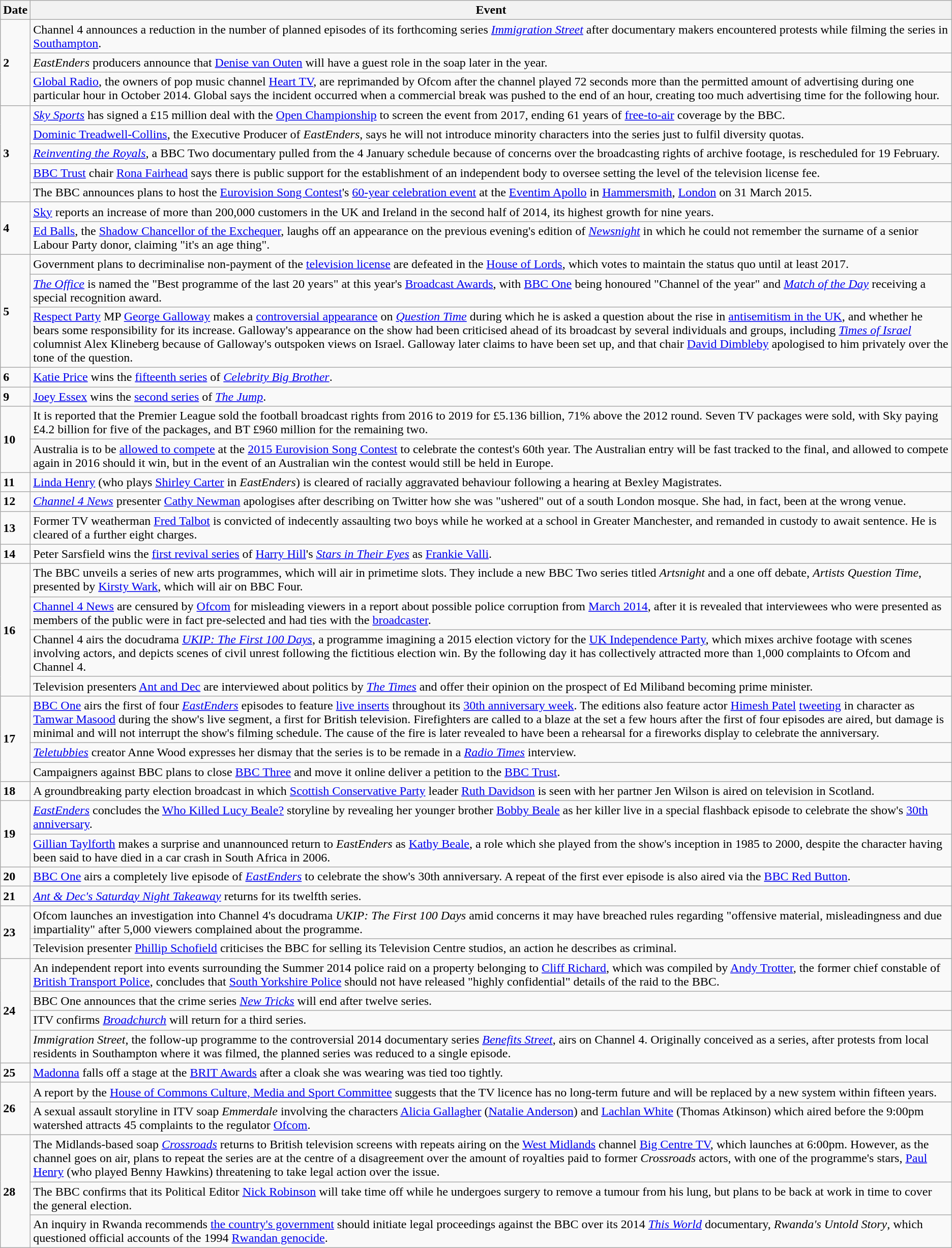<table class="wikitable">
<tr>
<th>Date</th>
<th>Event</th>
</tr>
<tr>
<td rowspan=3><strong>2</strong></td>
<td>Channel 4 announces a reduction in the number of planned episodes of its forthcoming series <em><a href='#'>Immigration Street</a></em> after documentary makers encountered protests while filming the series in <a href='#'>Southampton</a>.</td>
</tr>
<tr>
<td><em>EastEnders</em> producers announce that <a href='#'>Denise van Outen</a> will have a guest role in the soap later in the year.</td>
</tr>
<tr>
<td><a href='#'>Global Radio</a>, the owners of pop music channel <a href='#'>Heart TV</a>, are reprimanded by Ofcom after the channel played 72 seconds more than the permitted amount of advertising during one particular hour in October 2014. Global says the incident occurred when a commercial break was pushed to the end of an hour, creating too much advertising time for the following hour.</td>
</tr>
<tr>
<td rowspan=5><strong>3</strong></td>
<td><em><a href='#'>Sky Sports</a></em> has signed a £15 million deal with the <a href='#'>Open Championship</a> to screen the event from 2017, ending 61 years of <a href='#'>free-to-air</a> coverage by the BBC.</td>
</tr>
<tr>
<td><a href='#'>Dominic Treadwell-Collins</a>, the Executive Producer of <em>EastEnders</em>, says he will not introduce minority characters into the series just to fulfil diversity quotas.</td>
</tr>
<tr>
<td><em><a href='#'>Reinventing the Royals</a></em>, a BBC Two documentary pulled from the 4 January schedule because of concerns over the broadcasting rights of archive footage, is rescheduled for 19 February.</td>
</tr>
<tr>
<td><a href='#'>BBC Trust</a> chair <a href='#'>Rona Fairhead</a> says there is public support for the establishment of an independent body to oversee setting the level of the television license fee.</td>
</tr>
<tr>
<td>The BBC announces plans to host the <a href='#'>Eurovision Song Contest</a>'s <a href='#'>60-year celebration event</a> at the <a href='#'>Eventim Apollo</a> in <a href='#'>Hammersmith</a>, <a href='#'>London</a> on 31 March 2015.</td>
</tr>
<tr>
<td rowspan=2><strong>4</strong></td>
<td><a href='#'>Sky</a> reports an increase of more than 200,000 customers in the UK and Ireland in the second half of 2014, its highest growth for nine years.</td>
</tr>
<tr>
<td><a href='#'>Ed Balls</a>, the <a href='#'>Shadow Chancellor of the Exchequer</a>, laughs off an appearance on the previous evening's edition of <em><a href='#'>Newsnight</a></em> in which he could not remember the surname of a senior Labour Party donor, claiming "it's an age thing".</td>
</tr>
<tr>
<td rowspan=3><strong>5</strong></td>
<td>Government plans to decriminalise non-payment of the <a href='#'>television license</a> are defeated in the <a href='#'>House of Lords</a>, which votes to maintain the status quo until at least 2017.</td>
</tr>
<tr>
<td><em><a href='#'>The Office</a></em> is named the "Best programme of the last 20 years" at this year's <a href='#'>Broadcast Awards</a>, with <a href='#'>BBC One</a> being honoured "Channel of the year" and <em><a href='#'>Match of the Day</a></em> receiving a special recognition award.</td>
</tr>
<tr>
<td><a href='#'>Respect Party</a> MP <a href='#'>George Galloway</a> makes a <a href='#'>controversial appearance</a> on <em><a href='#'>Question Time</a></em> during which he is asked a question about the rise in <a href='#'>antisemitism in the UK</a>, and whether he bears some responsibility for its increase. Galloway's appearance on the show had been criticised ahead of its broadcast by several individuals and groups, including <em><a href='#'>Times of Israel</a></em> columnist Alex Klineberg because of Galloway's outspoken views on Israel. Galloway later claims to have been set up, and that chair <a href='#'>David Dimbleby</a> apologised to him privately over the tone of the question.</td>
</tr>
<tr>
<td><strong>6</strong></td>
<td><a href='#'>Katie Price</a> wins the <a href='#'>fifteenth series</a> of <em><a href='#'>Celebrity Big Brother</a></em>.</td>
</tr>
<tr>
<td><strong>9</strong></td>
<td><a href='#'>Joey Essex</a> wins the <a href='#'>second series</a> of <em><a href='#'>The Jump</a></em>.</td>
</tr>
<tr>
<td rowspan=2><strong>10</strong></td>
<td>It is reported that the Premier League sold the football broadcast rights from 2016 to 2019 for £5.136 billion, 71% above the 2012 round. Seven TV packages were sold, with Sky paying £4.2 billion for five of the packages, and BT £960 million for the remaining two.</td>
</tr>
<tr>
<td>Australia is to be <a href='#'>allowed to compete</a> at the <a href='#'>2015 Eurovision Song Contest</a> to celebrate the contest's 60th year. The Australian entry will be fast tracked to the final, and allowed to compete again in 2016 should it win, but in the event of an Australian win the contest would still be held in Europe.</td>
</tr>
<tr>
<td><strong>11</strong></td>
<td><a href='#'>Linda Henry</a> (who plays <a href='#'>Shirley Carter</a> in <em>EastEnders</em>) is cleared of racially aggravated behaviour following a hearing at Bexley Magistrates.</td>
</tr>
<tr>
<td><strong>12</strong></td>
<td><em><a href='#'>Channel 4 News</a></em> presenter <a href='#'>Cathy Newman</a> apologises after describing on Twitter how she was "ushered" out of a south London mosque. She had, in fact, been at the wrong venue.</td>
</tr>
<tr>
<td><strong>13</strong></td>
<td>Former TV weatherman <a href='#'>Fred Talbot</a> is convicted of indecently assaulting two boys while he worked at a school in Greater Manchester, and remanded in custody to await sentence. He is cleared of a further eight charges.</td>
</tr>
<tr>
<td><strong>14</strong></td>
<td>Peter Sarsfield wins the <a href='#'>first revival series</a> of <a href='#'>Harry Hill</a>'s <em><a href='#'>Stars in Their Eyes</a></em> as <a href='#'>Frankie Valli</a>.</td>
</tr>
<tr>
<td rowspan=4><strong>16</strong></td>
<td>The BBC unveils a series of new arts programmes, which will air in primetime slots. They include a new BBC Two series titled <em>Artsnight</em> and a one off debate, <em>Artists Question Time</em>, presented by <a href='#'>Kirsty Wark</a>, which will air on BBC Four.</td>
</tr>
<tr>
<td><a href='#'>Channel 4 News</a> are censured by <a href='#'>Ofcom</a> for misleading viewers in a report about possible police corruption from <a href='#'>March 2014</a>, after it is revealed that interviewees who were presented as members of the public were in fact pre-selected and had ties with the <a href='#'>broadcaster</a>.</td>
</tr>
<tr>
<td>Channel 4 airs the docudrama <em><a href='#'>UKIP: The First 100 Days</a></em>, a programme imagining a 2015 election victory for the <a href='#'>UK Independence Party</a>, which mixes archive footage with scenes involving actors, and depicts scenes of civil unrest following the fictitious election win. By the following day it has collectively attracted more than 1,000 complaints to Ofcom and Channel 4.</td>
</tr>
<tr>
<td>Television presenters <a href='#'>Ant and Dec</a> are interviewed about politics by <em><a href='#'>The Times</a></em> and offer their opinion on the prospect of Ed Miliband becoming prime minister.</td>
</tr>
<tr>
<td rowspan=3><strong>17</strong></td>
<td><a href='#'>BBC One</a> airs the first of four <em><a href='#'>EastEnders</a></em> episodes to feature <a href='#'>live inserts</a> throughout its <a href='#'>30th anniversary week</a>. The editions also feature actor <a href='#'>Himesh Patel</a> <a href='#'>tweeting</a> in character as <a href='#'>Tamwar Masood</a> during the show's live segment, a first for British television. Firefighters are called to a blaze at the set a few hours after the first of four episodes are aired, but damage is minimal and will not interrupt the show's filming schedule. The cause of the fire is later revealed to have been a rehearsal for a fireworks display to celebrate the anniversary.</td>
</tr>
<tr>
<td><em><a href='#'>Teletubbies</a></em> creator Anne Wood expresses her dismay that the series is to be remade in a <em><a href='#'>Radio Times</a></em> interview.</td>
</tr>
<tr>
<td>Campaigners against BBC plans to close <a href='#'>BBC Three</a> and move it online deliver a petition to the <a href='#'>BBC Trust</a>.</td>
</tr>
<tr>
<td><strong>18</strong></td>
<td>A groundbreaking party election broadcast in which <a href='#'>Scottish Conservative Party</a> leader <a href='#'>Ruth Davidson</a> is seen with her partner Jen Wilson is aired on television in Scotland.</td>
</tr>
<tr>
<td rowspan=2><strong>19</strong></td>
<td><em><a href='#'>EastEnders</a></em> concludes the <a href='#'>Who Killed Lucy Beale?</a> storyline by revealing her younger brother <a href='#'>Bobby Beale</a> as her killer live in a special flashback episode to celebrate the show's <a href='#'>30th anniversary</a>.</td>
</tr>
<tr>
<td><a href='#'>Gillian Taylforth</a> makes a surprise and unannounced return to <em>EastEnders</em> as <a href='#'>Kathy Beale</a>, a role which she played from the show's inception in 1985 to 2000, despite the character having been said to have died in a car crash in South Africa in 2006.</td>
</tr>
<tr>
<td><strong>20</strong></td>
<td><a href='#'>BBC One</a> airs a completely live episode of <em><a href='#'>EastEnders</a></em> to celebrate the show's 30th anniversary. A repeat of the first ever episode is also aired via the <a href='#'>BBC Red Button</a>.</td>
</tr>
<tr>
<td><strong>21</strong></td>
<td><em><a href='#'>Ant & Dec's Saturday Night Takeaway</a></em> returns for its twelfth series.</td>
</tr>
<tr>
<td rowspan=2><strong>23</strong></td>
<td>Ofcom launches an investigation into Channel 4's docudrama <em>UKIP: The First 100 Days</em> amid concerns it may have breached rules regarding "offensive material, misleadingness and due impartiality" after 5,000 viewers complained about the programme.</td>
</tr>
<tr>
<td>Television presenter <a href='#'>Phillip Schofield</a> criticises the BBC for selling its Television Centre studios, an action he describes as criminal.</td>
</tr>
<tr>
<td rowspan=4><strong>24</strong></td>
<td>An independent report into events surrounding the Summer 2014 police raid on a property belonging to <a href='#'>Cliff Richard</a>, which was compiled by <a href='#'>Andy Trotter</a>, the former chief constable of <a href='#'>British Transport Police</a>, concludes that <a href='#'>South Yorkshire Police</a> should not have released "highly confidential" details of the raid to the BBC.</td>
</tr>
<tr>
<td>BBC One announces that the crime series <em><a href='#'>New Tricks</a></em> will end after twelve series.</td>
</tr>
<tr>
<td>ITV confirms <em><a href='#'>Broadchurch</a></em> will return for a third series.</td>
</tr>
<tr>
<td><em>Immigration Street</em>, the follow-up programme to the controversial 2014 documentary series <em><a href='#'>Benefits Street</a></em>, airs on Channel 4. Originally conceived as a series, after protests from local residents in Southampton where it was filmed, the planned series was reduced to a single episode.</td>
</tr>
<tr>
<td><strong>25</strong></td>
<td><a href='#'>Madonna</a> falls off a stage at the <a href='#'>BRIT Awards</a> after a cloak she was wearing was tied too tightly.</td>
</tr>
<tr>
<td rowspan=2><strong>26</strong></td>
<td>A report by the <a href='#'>House of Commons Culture, Media and Sport Committee</a> suggests that the TV licence has no long-term future and will be replaced by a new system within fifteen years.</td>
</tr>
<tr>
<td>A sexual assault storyline in ITV soap <em>Emmerdale</em> involving the characters <a href='#'>Alicia Gallagher</a> (<a href='#'>Natalie Anderson</a>) and <a href='#'>Lachlan White</a> (Thomas Atkinson) which aired before the 9:00pm watershed attracts 45 complaints to the regulator <a href='#'>Ofcom</a>.</td>
</tr>
<tr>
<td rowspan=3><strong>28</strong></td>
<td>The Midlands-based soap <em><a href='#'>Crossroads</a></em> returns to British television screens with repeats airing on the <a href='#'>West Midlands</a> channel <a href='#'>Big Centre TV</a>, which launches at 6:00pm. However, as the channel goes on air, plans to repeat the series are at the centre of a disagreement over the amount of royalties paid to former <em>Crossroads</em> actors, with one of the programme's stars, <a href='#'>Paul Henry</a> (who played Benny Hawkins) threatening to take legal action over the issue.</td>
</tr>
<tr>
<td>The BBC confirms that its Political Editor <a href='#'>Nick Robinson</a> will take time off while he undergoes surgery to remove a tumour from his lung, but plans to be back at work in time to cover the general election.</td>
</tr>
<tr>
<td>An inquiry in Rwanda recommends <a href='#'>the country's government</a> should initiate legal proceedings against the BBC over its 2014 <em><a href='#'>This World</a></em> documentary, <em>Rwanda's Untold Story</em>, which questioned official accounts of the 1994 <a href='#'>Rwandan genocide</a>.</td>
</tr>
</table>
